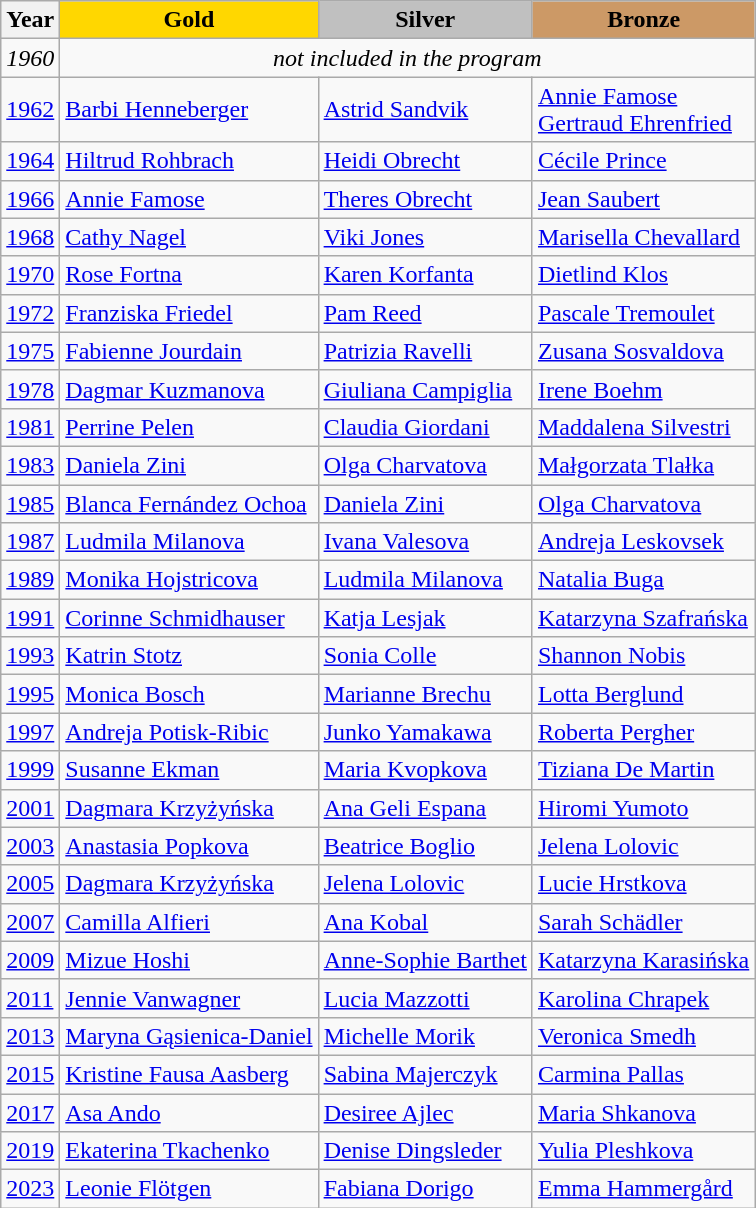<table class="wikitable">
<tr>
<th>Year</th>
<td align=center bgcolor=gold><strong>Gold</strong></td>
<td align=center bgcolor=silver><strong>Silver</strong></td>
<td align=center bgcolor=cc9966><strong>Bronze</strong></td>
</tr>
<tr>
<td><em>1960</em></td>
<td colspan=3 align=center><em>not included in the program</em></td>
</tr>
<tr>
<td><a href='#'>1962</a></td>
<td> <a href='#'>Barbi Henneberger</a></td>
<td> <a href='#'>Astrid Sandvik</a></td>
<td> <a href='#'>Annie Famose</a><br> <a href='#'>Gertraud Ehrenfried</a></td>
</tr>
<tr>
<td><a href='#'>1964</a></td>
<td> <a href='#'>Hiltrud Rohbrach</a></td>
<td> <a href='#'>Heidi Obrecht</a></td>
<td> <a href='#'>Cécile Prince</a></td>
</tr>
<tr>
<td><a href='#'>1966</a></td>
<td> <a href='#'>Annie Famose</a></td>
<td> <a href='#'>Theres Obrecht</a></td>
<td> <a href='#'>Jean Saubert</a></td>
</tr>
<tr>
<td><a href='#'>1968</a></td>
<td> <a href='#'>Cathy Nagel</a></td>
<td> <a href='#'>Viki Jones</a></td>
<td> <a href='#'>Marisella Chevallard</a></td>
</tr>
<tr>
<td><a href='#'>1970</a></td>
<td> <a href='#'>Rose Fortna</a></td>
<td> <a href='#'>Karen Korfanta</a></td>
<td> <a href='#'>Dietlind Klos</a></td>
</tr>
<tr>
<td><a href='#'>1972</a></td>
<td> <a href='#'>Franziska Friedel</a></td>
<td> <a href='#'>Pam Reed</a></td>
<td> <a href='#'>Pascale Tremoulet</a></td>
</tr>
<tr>
<td><a href='#'>1975</a></td>
<td> <a href='#'>Fabienne Jourdain</a></td>
<td> <a href='#'>Patrizia Ravelli</a></td>
<td> <a href='#'>Zusana Sosvaldova</a></td>
</tr>
<tr>
<td><a href='#'>1978</a></td>
<td> <a href='#'>Dagmar Kuzmanova</a></td>
<td> <a href='#'>Giuliana Campiglia</a></td>
<td> <a href='#'>Irene Boehm</a></td>
</tr>
<tr>
<td><a href='#'>1981</a></td>
<td> <a href='#'>Perrine Pelen</a></td>
<td> <a href='#'>Claudia Giordani</a></td>
<td> <a href='#'>Maddalena Silvestri</a></td>
</tr>
<tr>
<td><a href='#'>1983</a></td>
<td> <a href='#'>Daniela Zini</a></td>
<td> <a href='#'>Olga Charvatova</a></td>
<td> <a href='#'>Małgorzata Tlałka</a></td>
</tr>
<tr>
<td><a href='#'>1985</a></td>
<td> <a href='#'>Blanca Fernández Ochoa</a></td>
<td> <a href='#'>Daniela Zini</a></td>
<td> <a href='#'>Olga Charvatova</a></td>
</tr>
<tr>
<td><a href='#'>1987</a></td>
<td> <a href='#'>Ludmila Milanova</a></td>
<td> <a href='#'>Ivana Valesova</a></td>
<td> <a href='#'>Andreja Leskovsek</a></td>
</tr>
<tr>
<td><a href='#'>1989</a></td>
<td> <a href='#'>Monika Hojstricova</a></td>
<td> <a href='#'>Ludmila Milanova</a></td>
<td> <a href='#'>Natalia Buga</a></td>
</tr>
<tr>
<td><a href='#'>1991</a></td>
<td> <a href='#'>Corinne Schmidhauser</a></td>
<td> <a href='#'>Katja Lesjak</a></td>
<td> <a href='#'>Katarzyna Szafrańska</a></td>
</tr>
<tr>
<td><a href='#'>1993</a></td>
<td> <a href='#'>Katrin Stotz</a></td>
<td> <a href='#'>Sonia Colle</a></td>
<td> <a href='#'>Shannon Nobis</a></td>
</tr>
<tr>
<td><a href='#'>1995</a></td>
<td> <a href='#'>Monica Bosch</a></td>
<td> <a href='#'>Marianne Brechu</a></td>
<td> <a href='#'>Lotta Berglund</a></td>
</tr>
<tr>
<td><a href='#'>1997</a></td>
<td> <a href='#'>Andreja Potisk-Ribic</a></td>
<td> <a href='#'>Junko Yamakawa</a></td>
<td> <a href='#'>Roberta Pergher</a></td>
</tr>
<tr>
<td><a href='#'>1999</a></td>
<td> <a href='#'>Susanne Ekman</a></td>
<td> <a href='#'>Maria Kvopkova</a></td>
<td> <a href='#'>Tiziana De Martin</a></td>
</tr>
<tr>
<td><a href='#'>2001</a></td>
<td> <a href='#'>Dagmara Krzyżyńska</a></td>
<td> <a href='#'>Ana Geli Espana</a></td>
<td> <a href='#'>Hiromi Yumoto</a></td>
</tr>
<tr>
<td><a href='#'>2003</a></td>
<td> <a href='#'>Anastasia Popkova</a></td>
<td> <a href='#'>Beatrice Boglio</a></td>
<td> <a href='#'>Jelena Lolovic</a></td>
</tr>
<tr>
<td><a href='#'>2005</a></td>
<td> <a href='#'>Dagmara Krzyżyńska</a></td>
<td> <a href='#'>Jelena Lolovic</a></td>
<td> <a href='#'>Lucie Hrstkova</a></td>
</tr>
<tr>
<td><a href='#'>2007</a></td>
<td> <a href='#'>Camilla Alfieri</a></td>
<td> <a href='#'>Ana Kobal</a></td>
<td> <a href='#'>Sarah Schädler</a></td>
</tr>
<tr>
<td><a href='#'>2009</a></td>
<td> <a href='#'>Mizue Hoshi</a></td>
<td> <a href='#'>Anne-Sophie Barthet</a></td>
<td> <a href='#'>Katarzyna Karasińska</a></td>
</tr>
<tr>
<td><a href='#'>2011</a></td>
<td> <a href='#'>Jennie Vanwagner</a></td>
<td> <a href='#'>Lucia Mazzotti</a></td>
<td> <a href='#'>Karolina Chrapek</a></td>
</tr>
<tr>
<td><a href='#'>2013</a></td>
<td> <a href='#'>Maryna Gąsienica-Daniel</a></td>
<td> <a href='#'>Michelle Morik</a></td>
<td> <a href='#'>Veronica Smedh</a></td>
</tr>
<tr>
<td><a href='#'>2015</a></td>
<td> <a href='#'>Kristine Fausa Aasberg</a></td>
<td> <a href='#'>Sabina Majerczyk</a></td>
<td> <a href='#'>Carmina Pallas</a></td>
</tr>
<tr>
<td><a href='#'>2017</a></td>
<td> <a href='#'>Asa Ando</a></td>
<td> <a href='#'>Desiree Ajlec</a></td>
<td> <a href='#'>Maria Shkanova</a></td>
</tr>
<tr>
<td><a href='#'>2019</a></td>
<td> <a href='#'>Ekaterina Tkachenko</a></td>
<td> <a href='#'>Denise Dingsleder</a></td>
<td> <a href='#'>Yulia Pleshkova</a></td>
</tr>
<tr>
<td><a href='#'>2023</a></td>
<td> <a href='#'>Leonie Flötgen</a></td>
<td> <a href='#'>Fabiana Dorigo</a></td>
<td> <a href='#'>Emma Hammergård</a></td>
</tr>
</table>
